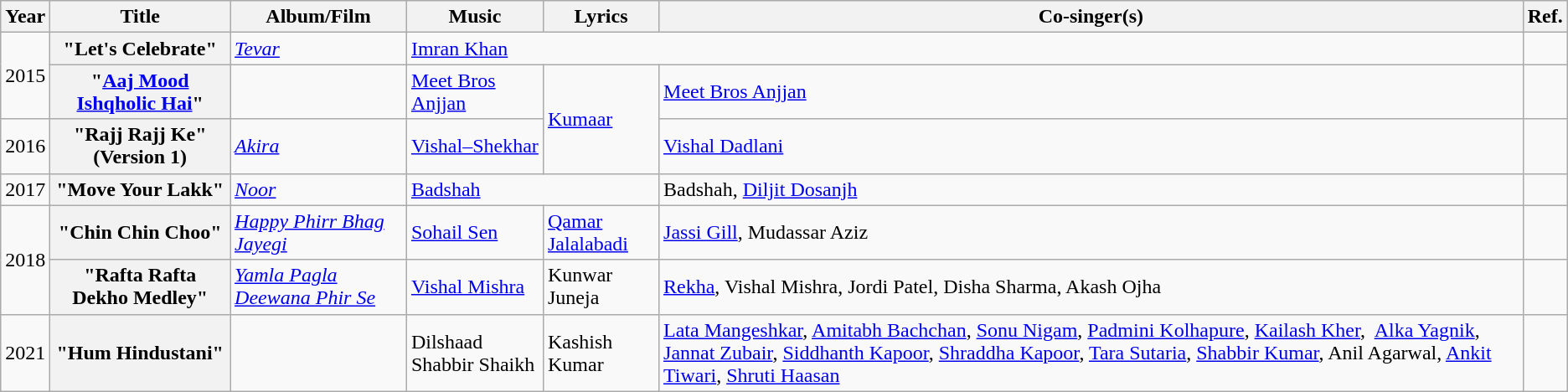<table class="wikitable sortable plainrowheaders">
<tr style="text-align:center;">
<th scope="col">Year</th>
<th scope="col">Title</th>
<th class="unsortable" scope="col">Album/Film</th>
<th>Music</th>
<th>Lyrics</th>
<th>Co-singer(s)</th>
<th>Ref.</th>
</tr>
<tr>
<td rowspan="2">2015</td>
<th scope="row">"Let's Celebrate"</th>
<td><em><a href='#'>Tevar</a></em></td>
<td colspan="3"><a href='#'>Imran Khan</a></td>
<td></td>
</tr>
<tr>
<th scope="row">"<a href='#'>Aaj Mood Ishqholic Hai</a>"</th>
<td></td>
<td><a href='#'>Meet Bros Anjjan</a></td>
<td rowspan="2"><a href='#'>Kumaar</a></td>
<td><a href='#'>Meet Bros Anjjan</a></td>
<td></td>
</tr>
<tr>
<td>2016</td>
<th scope="row">"Rajj Rajj Ke" (Version 1)</th>
<td><em><a href='#'>Akira</a></em></td>
<td><a href='#'>Vishal–Shekhar</a></td>
<td><a href='#'>Vishal Dadlani</a></td>
<td></td>
</tr>
<tr>
<td>2017</td>
<th scope="row">"Move Your Lakk"</th>
<td><em><a href='#'>Noor</a></em></td>
<td colspan="2"><a href='#'>Badshah</a></td>
<td>Badshah, <a href='#'>Diljit Dosanjh</a></td>
<td></td>
</tr>
<tr>
<td rowspan="2">2018</td>
<th scope="row">"Chin Chin Choo"</th>
<td><em><a href='#'>Happy Phirr Bhag Jayegi</a></em></td>
<td><a href='#'>Sohail Sen</a></td>
<td><a href='#'>Qamar Jalalabadi</a></td>
<td><a href='#'>Jassi Gill</a>, Mudassar Aziz</td>
<td></td>
</tr>
<tr>
<th scope="row">"Rafta Rafta Dekho Medley"</th>
<td><em><a href='#'>Yamla Pagla Deewana Phir Se</a></em></td>
<td><a href='#'>Vishal Mishra</a></td>
<td>Kunwar Juneja</td>
<td><a href='#'>Rekha</a>, Vishal Mishra, Jordi Patel, Disha Sharma, Akash Ojha</td>
<td></td>
</tr>
<tr>
<td>2021</td>
<th scope="row">"Hum Hindustani"</th>
<td></td>
<td>Dilshaad Shabbir Shaikh</td>
<td>Kashish Kumar</td>
<td><a href='#'>Lata Mangeshkar</a>, <a href='#'>Amitabh Bachchan</a>, <a href='#'>Sonu Nigam</a>, <a href='#'>Padmini Kolhapure</a>, <a href='#'>Kailash Kher</a>,  <a href='#'>Alka Yagnik</a>, <a href='#'>Jannat Zubair</a>, <a href='#'>Siddhanth Kapoor</a>, <a href='#'>Shraddha Kapoor</a>, <a href='#'>Tara Sutaria</a>, <a href='#'>Shabbir Kumar</a>, Anil Agarwal, <a href='#'>Ankit Tiwari</a>, <a href='#'>Shruti Haasan</a></td>
<td></td>
</tr>
</table>
